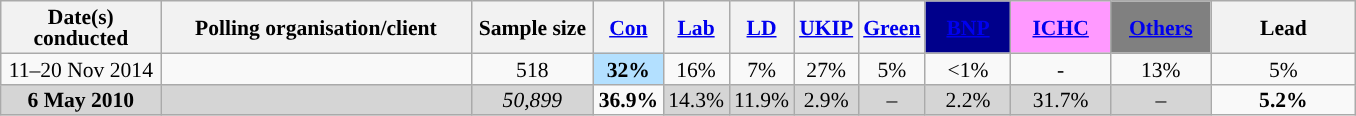<table class="wikitable sortable" style="text-align:center;font-size:90%;line-height:14px">
<tr>
<th ! style="width:100px;">Date(s)<br>conducted</th>
<th style="width:200px;">Polling organisation/client</th>
<th class="unsortable" style="width:75px;">Sample size</th>
<th class="unsortable" style="background:"><a href='#'><span>Con</span></a></th>
<th class="unsortable" style="background:"><a href='#'><span>Lab</span></a></th>
<th class="unsortable" style="background:"><a href='#'><span>LD</span></a></th>
<th class="unsortable" style="background:"><a href='#'><span>UKIP</span></a></th>
<th class="unsortable" style="background:"><a href='#'><span>Green</span></a></th>
<th class="unsortable" style="background:#00008B; text-color:white; width:50px;"><a href='#'><span>BNP</span></a></th>
<th class="unsortable" style="background: #FF99FF; width:60px;"><a href='#'><span>ICHC</span></a></th>
<th class="unsortable" style="background:gray; width:60px;"><a href='#'><span>Others</span></a></th>
<th class="unsortable" style="width:90px;">Lead</th>
</tr>
<tr>
<td>11–20 Nov 2014</td>
<td> </td>
<td>518</td>
<td style="background:#B3E0FF"><strong>32%</strong></td>
<td>16%</td>
<td>7%</td>
<td>27%</td>
<td>5%</td>
<td><1%</td>
<td>-</td>
<td>13%</td>
<td style="background:">5%</td>
</tr>
<tr>
<td style="background:#D5D5D5"><strong>6 May 2010</strong></td>
<td style="background:#D5D5D5"></td>
<td style="background:#D5D5D5"><em>50,899</em></td>
<td style="background:"><strong>36.9%</strong></td>
<td style="background:#D5D5D5">14.3%</td>
<td style="background:#D5D5D5">11.9%</td>
<td style="background:#D5D5D5">2.9%</td>
<td style="background:#D5D5D5">–</td>
<td style="background:#D5D5D5">2.2%</td>
<td style="background:#D5D5D5">31.7%</td>
<td style="background:#D5D5D5">–</td>
<td style="background:"><strong>5.2% </strong></td>
</tr>
</table>
